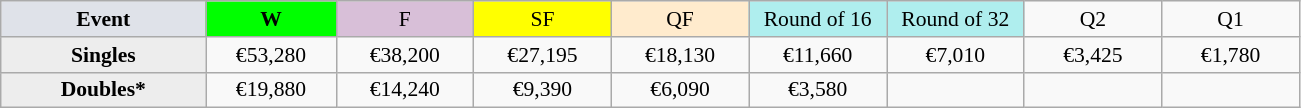<table class=wikitable style=font-size:90%;text-align:center>
<tr>
<td style="width:130px; background:#dfe2e9;"><strong>Event</strong></td>
<td style="width:80px; background:lime;"><strong>W</strong></td>
<td style="width:85px; background:thistle;">F</td>
<td style="width:85px; background:#ff0;">SF</td>
<td style="width:85px; background:#ffebcd;">QF</td>
<td style="width:85px; background:#afeeee;">Round of 16</td>
<td style="width:85px; background:#afeeee;">Round of 32</td>
<td width=85>Q2</td>
<td width=85>Q1</td>
</tr>
<tr>
<td style="background:#ededed;"><strong>Singles</strong></td>
<td>€53,280</td>
<td>€38,200</td>
<td>€27,195</td>
<td>€18,130</td>
<td>€11,660</td>
<td>€7,010</td>
<td>€3,425</td>
<td>€1,780</td>
</tr>
<tr>
<td style="background:#ededed;"><strong>Doubles*</strong></td>
<td>€19,880</td>
<td>€14,240</td>
<td>€9,390</td>
<td>€6,090</td>
<td>€3,580</td>
<td></td>
<td></td>
<td></td>
</tr>
</table>
